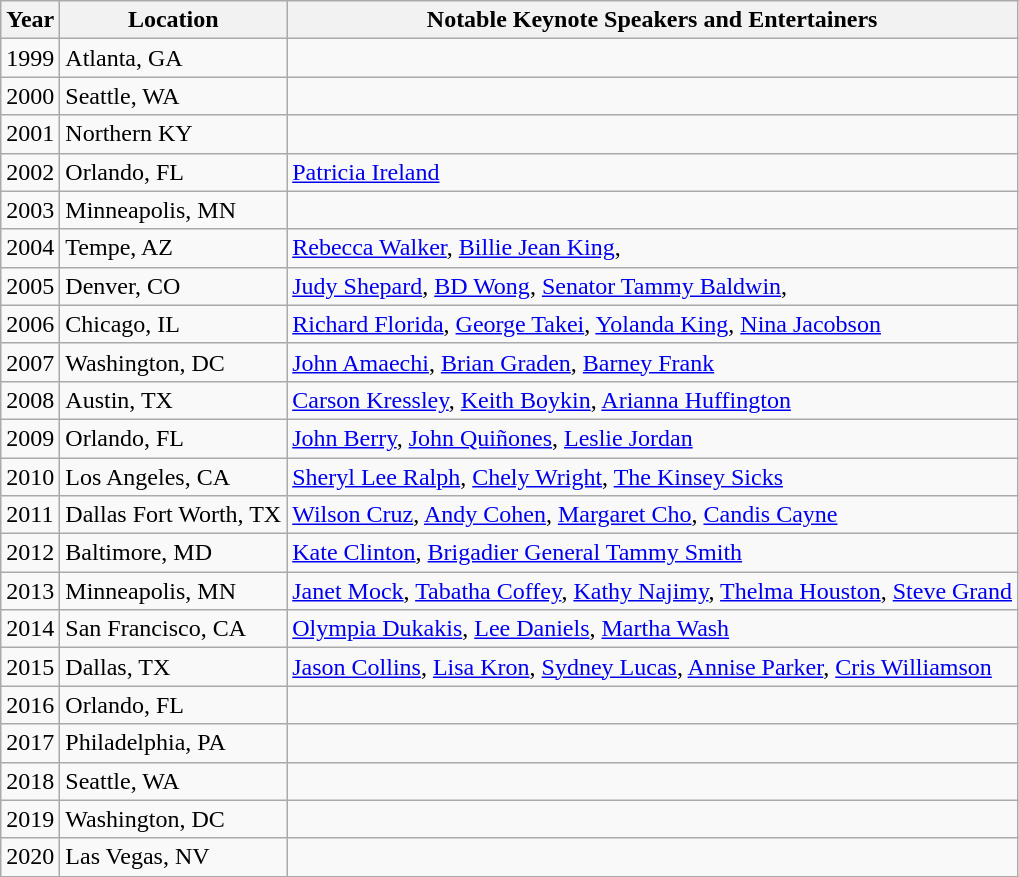<table class="wikitable">
<tr>
<th>Year</th>
<th>Location</th>
<th>Notable Keynote Speakers and Entertainers</th>
</tr>
<tr>
<td>1999</td>
<td>Atlanta, GA</td>
<td></td>
</tr>
<tr>
<td>2000</td>
<td>Seattle, WA</td>
<td></td>
</tr>
<tr>
<td>2001</td>
<td>Northern KY</td>
<td></td>
</tr>
<tr>
<td>2002</td>
<td>Orlando, FL</td>
<td><a href='#'>Patricia Ireland</a></td>
</tr>
<tr>
<td>2003</td>
<td>Minneapolis, MN</td>
<td></td>
</tr>
<tr>
<td>2004</td>
<td>Tempe, AZ</td>
<td><a href='#'>Rebecca Walker</a>, <a href='#'>Billie Jean King</a>,</td>
</tr>
<tr>
<td>2005</td>
<td>Denver, CO</td>
<td><a href='#'>Judy Shepard</a>, <a href='#'>BD Wong</a>, <a href='#'>Senator Tammy Baldwin</a>,</td>
</tr>
<tr>
<td>2006</td>
<td>Chicago, IL</td>
<td><a href='#'>Richard Florida</a>, <a href='#'>George Takei</a>, <a href='#'>Yolanda King</a>, <a href='#'>Nina Jacobson</a></td>
</tr>
<tr>
<td>2007</td>
<td>Washington, DC</td>
<td><a href='#'>John Amaechi</a>, <a href='#'>Brian Graden</a>, <a href='#'>Barney Frank</a></td>
</tr>
<tr>
<td>2008</td>
<td>Austin, TX</td>
<td><a href='#'>Carson Kressley</a>, <a href='#'>Keith Boykin</a>, <a href='#'>Arianna Huffington</a></td>
</tr>
<tr>
<td>2009</td>
<td>Orlando, FL</td>
<td><a href='#'>John Berry</a>, <a href='#'>John Quiñones</a>, <a href='#'>Leslie Jordan</a></td>
</tr>
<tr>
<td>2010</td>
<td>Los Angeles, CA</td>
<td><a href='#'>Sheryl Lee Ralph</a>, <a href='#'>Chely Wright</a>, <a href='#'>The Kinsey Sicks</a></td>
</tr>
<tr>
<td>2011</td>
<td>Dallas Fort Worth, TX</td>
<td><a href='#'>Wilson Cruz</a>, <a href='#'>Andy Cohen</a>, <a href='#'>Margaret Cho</a>, <a href='#'>Candis Cayne</a></td>
</tr>
<tr>
<td>2012</td>
<td>Baltimore, MD</td>
<td><a href='#'>Kate Clinton</a>, <a href='#'>Brigadier General Tammy Smith</a></td>
</tr>
<tr>
<td>2013</td>
<td>Minneapolis, MN</td>
<td><a href='#'>Janet Mock</a>, <a href='#'>Tabatha Coffey</a>, <a href='#'>Kathy Najimy</a>, <a href='#'>Thelma Houston</a>, <a href='#'>Steve Grand</a></td>
</tr>
<tr>
<td>2014</td>
<td>San Francisco, CA</td>
<td><a href='#'>Olympia Dukakis</a>, <a href='#'>Lee Daniels</a>, <a href='#'>Martha Wash</a></td>
</tr>
<tr>
<td>2015</td>
<td>Dallas, TX</td>
<td><a href='#'>Jason Collins</a>, <a href='#'>Lisa Kron</a>, <a href='#'>Sydney Lucas</a>, <a href='#'>Annise Parker</a>, <a href='#'>Cris Williamson</a></td>
</tr>
<tr>
<td>2016</td>
<td>Orlando, FL</td>
<td></td>
</tr>
<tr>
<td>2017</td>
<td>Philadelphia, PA</td>
<td></td>
</tr>
<tr>
<td>2018</td>
<td>Seattle, WA</td>
<td></td>
</tr>
<tr>
<td>2019</td>
<td>Washington, DC</td>
<td></td>
</tr>
<tr>
<td>2020</td>
<td>Las Vegas, NV</td>
</tr>
</table>
